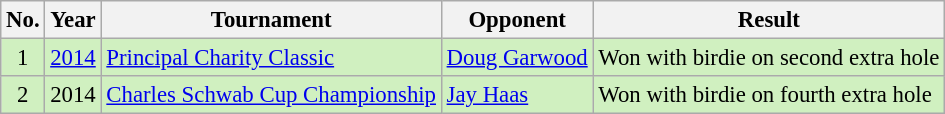<table class="wikitable" style="font-size:95%;">
<tr>
<th>No.</th>
<th>Year</th>
<th>Tournament</th>
<th>Opponent</th>
<th>Result</th>
</tr>
<tr style="background:#D0F0C0;">
<td align=center>1</td>
<td><a href='#'>2014</a></td>
<td><a href='#'>Principal Charity Classic</a></td>
<td> <a href='#'>Doug Garwood</a></td>
<td>Won with birdie on second extra hole</td>
</tr>
<tr style="background:#D0F0C0;">
<td align=center>2</td>
<td>2014</td>
<td><a href='#'>Charles Schwab Cup Championship</a></td>
<td> <a href='#'>Jay Haas</a></td>
<td>Won with birdie on fourth extra hole</td>
</tr>
</table>
